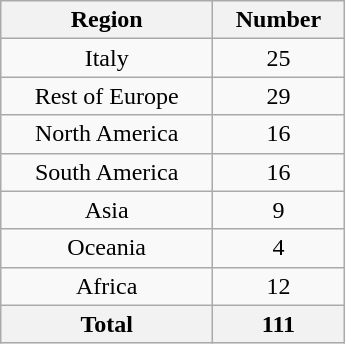<table class="wikitable sortable" style="width:230px; float:right; margin:0 1em;">
<tr>
<th scope="col">Region</th>
<th scope="col">Number</th>
</tr>
<tr>
<td style="text-align:center" scope="row">Italy</td>
<td style="text-align:center">25</td>
</tr>
<tr>
<td style="text-align:center" scope="row" data-sort-value="Europe, Rest of">Rest of Europe</td>
<td style="text-align:center">29</td>
</tr>
<tr>
<td style="text-align:center" scope="row" data-sort-value="America, North">North America</td>
<td style="text-align:center">16</td>
</tr>
<tr>
<td style="text-align:center" scope="row" data-sort-value="America, South">South America</td>
<td style="text-align:center">16</td>
</tr>
<tr>
<td style="text-align:center" scope="row">Asia</td>
<td style="text-align:center">9</td>
</tr>
<tr>
<td style="text-align:center" scope="row">Oceania</td>
<td style="text-align:center">4</td>
</tr>
<tr>
<td style="text-align:center" scope="row">Africa</td>
<td style="text-align:center">12</td>
</tr>
<tr>
<th scope="row">Total</th>
<th>111</th>
</tr>
</table>
